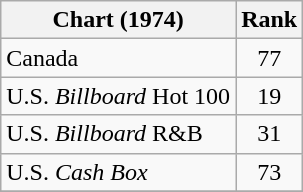<table class="wikitable sortable">
<tr>
<th>Chart (1974)</th>
<th style="text-align:center;">Rank</th>
</tr>
<tr>
<td>Canada </td>
<td style="text-align:center;">77</td>
</tr>
<tr>
<td>U.S. <em>Billboard</em> Hot 100</td>
<td style="text-align:center;">19</td>
</tr>
<tr>
<td>U.S. <em>Billboard</em> R&B</td>
<td style="text-align:center;">31</td>
</tr>
<tr>
<td>U.S. <em>Cash Box</em> </td>
<td style="text-align:center;">73</td>
</tr>
<tr>
</tr>
</table>
